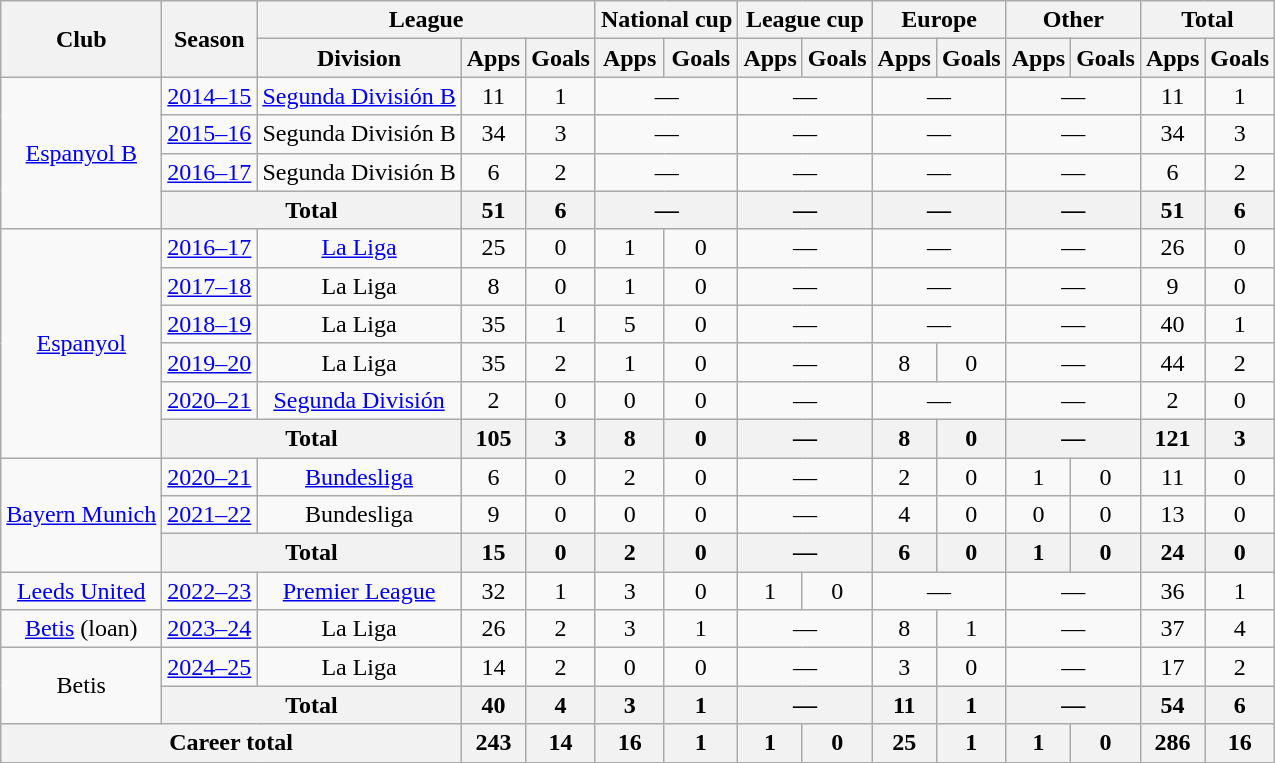<table class="wikitable" style="text-align:center;">
<tr>
<th rowspan=2>Club</th>
<th rowspan=2>Season</th>
<th colspan=3>League</th>
<th colspan=2>National cup</th>
<th colspan=2>League cup</th>
<th colspan=2>Europe</th>
<th colspan=2>Other</th>
<th colspan=2>Total</th>
</tr>
<tr>
<th>Division</th>
<th>Apps</th>
<th>Goals</th>
<th>Apps</th>
<th>Goals</th>
<th>Apps</th>
<th>Goals</th>
<th>Apps</th>
<th>Goals</th>
<th>Apps</th>
<th>Goals</th>
<th>Apps</th>
<th>Goals</th>
</tr>
<tr>
<td rowspan=4><a href='#'>Espanyol B</a></td>
<td><a href='#'>2014–15</a></td>
<td><a href='#'>Segunda División B</a></td>
<td>11</td>
<td>1</td>
<td colspan=2>—</td>
<td colspan=2>—</td>
<td colspan=2>—</td>
<td colspan=2>—</td>
<td>11</td>
<td>1</td>
</tr>
<tr>
<td><a href='#'>2015–16</a></td>
<td>Segunda División B</td>
<td>34</td>
<td>3</td>
<td colspan=2>—</td>
<td colspan=2>—</td>
<td colspan=2>—</td>
<td colspan=2>—</td>
<td>34</td>
<td>3</td>
</tr>
<tr>
<td><a href='#'>2016–17</a></td>
<td>Segunda División B</td>
<td>6</td>
<td>2</td>
<td colspan=2>—</td>
<td colspan=2>—</td>
<td colspan=2>—</td>
<td colspan=2>—</td>
<td>6</td>
<td>2</td>
</tr>
<tr>
<th colspan=2>Total</th>
<th>51</th>
<th>6</th>
<th colspan=2>—</th>
<th colspan=2>—</th>
<th colspan=2>—</th>
<th colspan=2>—</th>
<th>51</th>
<th>6</th>
</tr>
<tr>
<td rowspan=6><a href='#'>Espanyol</a></td>
<td><a href='#'>2016–17</a></td>
<td><a href='#'>La Liga</a></td>
<td>25</td>
<td>0</td>
<td>1</td>
<td>0</td>
<td colspan=2>—</td>
<td colspan=2>—</td>
<td colspan=2>—</td>
<td>26</td>
<td>0</td>
</tr>
<tr>
<td><a href='#'>2017–18</a></td>
<td>La Liga</td>
<td>8</td>
<td>0</td>
<td>1</td>
<td>0</td>
<td colspan=2>—</td>
<td colspan=2>—</td>
<td colspan=2>—</td>
<td>9</td>
<td>0</td>
</tr>
<tr>
<td><a href='#'>2018–19</a></td>
<td>La Liga</td>
<td>35</td>
<td>1</td>
<td>5</td>
<td>0</td>
<td colspan=2>—</td>
<td colspan=2>—</td>
<td colspan=2>—</td>
<td>40</td>
<td>1</td>
</tr>
<tr>
<td><a href='#'>2019–20</a></td>
<td>La Liga</td>
<td>35</td>
<td>2</td>
<td>1</td>
<td>0</td>
<td colspan=2>—</td>
<td>8</td>
<td>0</td>
<td colspan=2>—</td>
<td>44</td>
<td>2</td>
</tr>
<tr>
<td><a href='#'>2020–21</a></td>
<td><a href='#'>Segunda División</a></td>
<td>2</td>
<td>0</td>
<td>0</td>
<td>0</td>
<td colspan=2>—</td>
<td colspan=2>—</td>
<td colspan=2>—</td>
<td>2</td>
<td>0</td>
</tr>
<tr>
<th colspan=2>Total</th>
<th>105</th>
<th>3</th>
<th>8</th>
<th>0</th>
<th colspan=2>—</th>
<th>8</th>
<th>0</th>
<th colspan=2>—</th>
<th>121</th>
<th>3</th>
</tr>
<tr>
<td rowspan=3><a href='#'>Bayern Munich</a></td>
<td><a href='#'>2020–21</a></td>
<td><a href='#'>Bundesliga</a></td>
<td>6</td>
<td>0</td>
<td>2</td>
<td>0</td>
<td colspan=2>—</td>
<td>2</td>
<td>0</td>
<td>1</td>
<td>0</td>
<td>11</td>
<td>0</td>
</tr>
<tr>
<td><a href='#'>2021–22</a></td>
<td>Bundesliga</td>
<td>9</td>
<td>0</td>
<td>0</td>
<td>0</td>
<td colspan=2>—</td>
<td>4</td>
<td>0</td>
<td>0</td>
<td>0</td>
<td>13</td>
<td>0</td>
</tr>
<tr>
<th colspan=2>Total</th>
<th>15</th>
<th>0</th>
<th>2</th>
<th>0</th>
<th colspan=2>—</th>
<th>6</th>
<th>0</th>
<th>1</th>
<th>0</th>
<th>24</th>
<th>0</th>
</tr>
<tr>
<td><a href='#'>Leeds United</a></td>
<td><a href='#'>2022–23</a></td>
<td><a href='#'>Premier League</a></td>
<td>32</td>
<td>1</td>
<td>3</td>
<td>0</td>
<td>1</td>
<td>0</td>
<td colspan=2>—</td>
<td colspan=2>—</td>
<td>36</td>
<td>1</td>
</tr>
<tr>
<td><a href='#'>Betis</a> (loan)</td>
<td><a href='#'>2023–24</a></td>
<td>La Liga</td>
<td>26</td>
<td>2</td>
<td>3</td>
<td>1</td>
<td colspan=2>—</td>
<td>8</td>
<td>1</td>
<td colspan=2>—</td>
<td>37</td>
<td>4</td>
</tr>
<tr>
<td rowspan=2>Betis</td>
<td><a href='#'>2024–25</a></td>
<td>La Liga</td>
<td>14</td>
<td>2</td>
<td>0</td>
<td>0</td>
<td colspan=2>—</td>
<td>3</td>
<td>0</td>
<td colspan=2>—</td>
<td>17</td>
<td>2</td>
</tr>
<tr>
<th colspan=2>Total</th>
<th>40</th>
<th>4</th>
<th>3</th>
<th>1</th>
<th colspan=2>—</th>
<th>11</th>
<th>1</th>
<th colspan=2>—</th>
<th>54</th>
<th>6</th>
</tr>
<tr>
<th colspan=3>Career total</th>
<th>243</th>
<th>14</th>
<th>16</th>
<th>1</th>
<th>1</th>
<th>0</th>
<th>25</th>
<th>1</th>
<th>1</th>
<th>0</th>
<th>286</th>
<th>16</th>
</tr>
</table>
